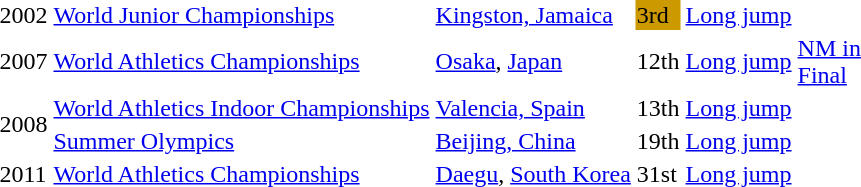<table>
<tr>
<td>2002</td>
<td><a href='#'>World Junior Championships</a></td>
<td><a href='#'>Kingston, Jamaica</a></td>
<td bgcolor=cc9900>3rd</td>
<td><a href='#'>Long jump</a></td>
<td><a href='#'></a></td>
</tr>
<tr>
<td>2007</td>
<td><a href='#'>World Athletics Championships</a></td>
<td><a href='#'>Osaka</a>, <a href='#'>Japan</a></td>
<td>12th</td>
<td><a href='#'>Long jump</a></td>
<td><a href='#'>NM in<br>Final</a></td>
</tr>
<tr>
<td rowspan=2>2008</td>
<td><a href='#'>World Athletics Indoor Championships</a></td>
<td><a href='#'>Valencia, Spain</a></td>
<td>13th</td>
<td><a href='#'>Long jump</a></td>
<td><a href='#'></a></td>
</tr>
<tr>
<td><a href='#'>Summer Olympics</a></td>
<td><a href='#'>Beijing, China</a></td>
<td>19th</td>
<td><a href='#'>Long jump</a></td>
<td><a href='#'></a></td>
</tr>
<tr>
<td>2011</td>
<td><a href='#'>World Athletics Championships</a></td>
<td><a href='#'>Daegu</a>, <a href='#'>South Korea</a></td>
<td>31st</td>
<td><a href='#'>Long jump</a></td>
<td><a href='#'></a></td>
</tr>
</table>
